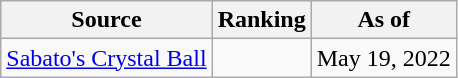<table class="wikitable" style="text-align:center">
<tr>
<th>Source</th>
<th>Ranking</th>
<th>As of</th>
</tr>
<tr>
<td align=left><a href='#'>Sabato's Crystal Ball</a></td>
<td></td>
<td>May 19, 2022</td>
</tr>
</table>
